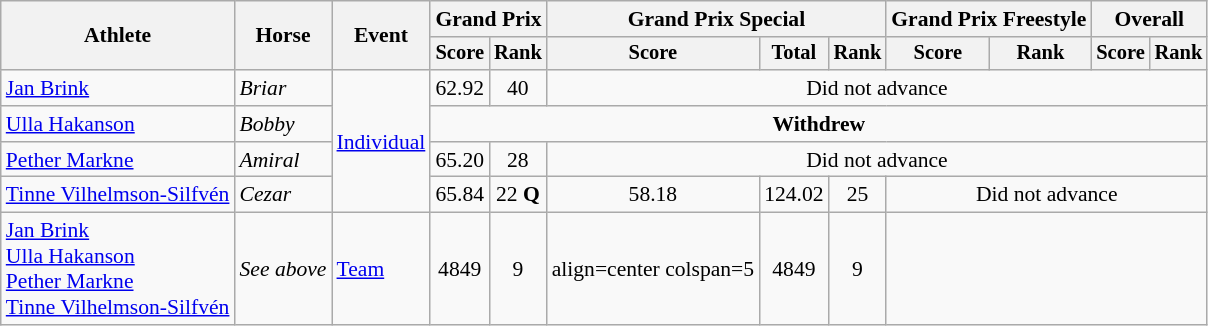<table class=wikitable style="font-size:90%">
<tr>
<th rowspan="2">Athlete</th>
<th rowspan="2">Horse</th>
<th rowspan="2">Event</th>
<th colspan="2">Grand Prix</th>
<th colspan="3">Grand Prix Special</th>
<th colspan="2">Grand Prix Freestyle</th>
<th colspan="2">Overall</th>
</tr>
<tr style="font-size:95%">
<th>Score</th>
<th>Rank</th>
<th>Score</th>
<th>Total</th>
<th>Rank</th>
<th>Score</th>
<th>Rank</th>
<th>Score</th>
<th>Rank</th>
</tr>
<tr>
<td align=left><a href='#'>Jan Brink</a></td>
<td align=left><em>Briar</em></td>
<td align=left rowspan=4><a href='#'>Individual</a></td>
<td align=center>62.92</td>
<td align=center>40</td>
<td align=center colspan=7>Did not advance</td>
</tr>
<tr>
<td align=left><a href='#'>Ulla Hakanson</a></td>
<td align=left><em>Bobby</em></td>
<td align=center colspan=9><strong>Withdrew</strong></td>
</tr>
<tr>
<td align=left><a href='#'>Pether Markne</a></td>
<td align=left><em>Amiral</em></td>
<td align=center>65.20</td>
<td align=center>28</td>
<td align=center colspan=7>Did not advance</td>
</tr>
<tr>
<td align=left><a href='#'>Tinne Vilhelmson-Silfvén</a></td>
<td align=left><em>Cezar</em></td>
<td align=center>65.84</td>
<td align=center>22 <strong>Q</strong></td>
<td align=center>58.18</td>
<td align=center>124.02</td>
<td align=center>25</td>
<td align=center colspan=4>Did not advance</td>
</tr>
<tr>
<td align=left><a href='#'>Jan Brink</a><br> <a href='#'>Ulla Hakanson</a><br> <a href='#'>Pether Markne</a><br> <a href='#'>Tinne Vilhelmson-Silfvén</a></td>
<td align=left><em>See above</em></td>
<td align=left><a href='#'>Team</a></td>
<td align=center>4849</td>
<td align=center>9</td>
<td>align=center colspan=5 </td>
<td align=center>4849</td>
<td align=center>9</td>
</tr>
</table>
